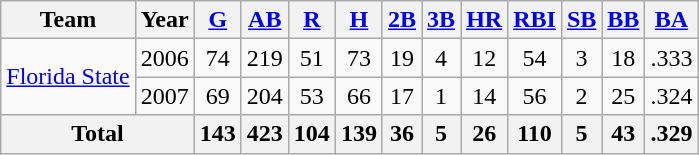<table class="wikitable sortable" style="text-align:center">
<tr>
<th>Team</th>
<th>Year</th>
<th><a href='#'>G</a></th>
<th><a href='#'>AB</a></th>
<th><a href='#'>R</a></th>
<th><a href='#'>H</a></th>
<th><a href='#'>2B</a></th>
<th><a href='#'>3B</a></th>
<th><a href='#'>HR</a></th>
<th><a href='#'>RBI</a></th>
<th><a href='#'>SB</a></th>
<th><a href='#'>BB</a></th>
<th><a href='#'>BA</a></th>
</tr>
<tr>
<td rowspan=2><a href='#'>Florida State</a></td>
<td>2006</td>
<td>74</td>
<td>219</td>
<td>51</td>
<td>73</td>
<td>19</td>
<td>4</td>
<td>12</td>
<td>54</td>
<td>3</td>
<td>18</td>
<td>.333</td>
</tr>
<tr>
<td>2007</td>
<td>69</td>
<td>204</td>
<td>53</td>
<td>66</td>
<td>17</td>
<td>1</td>
<td>14</td>
<td>56</td>
<td>2</td>
<td>25</td>
<td>.324</td>
</tr>
<tr>
<th colspan=2>Total</th>
<th>143</th>
<th>423</th>
<th>104</th>
<th>139</th>
<th>36</th>
<th>5</th>
<th>26</th>
<th>110</th>
<th>5</th>
<th>43</th>
<th>.329</th>
</tr>
</table>
